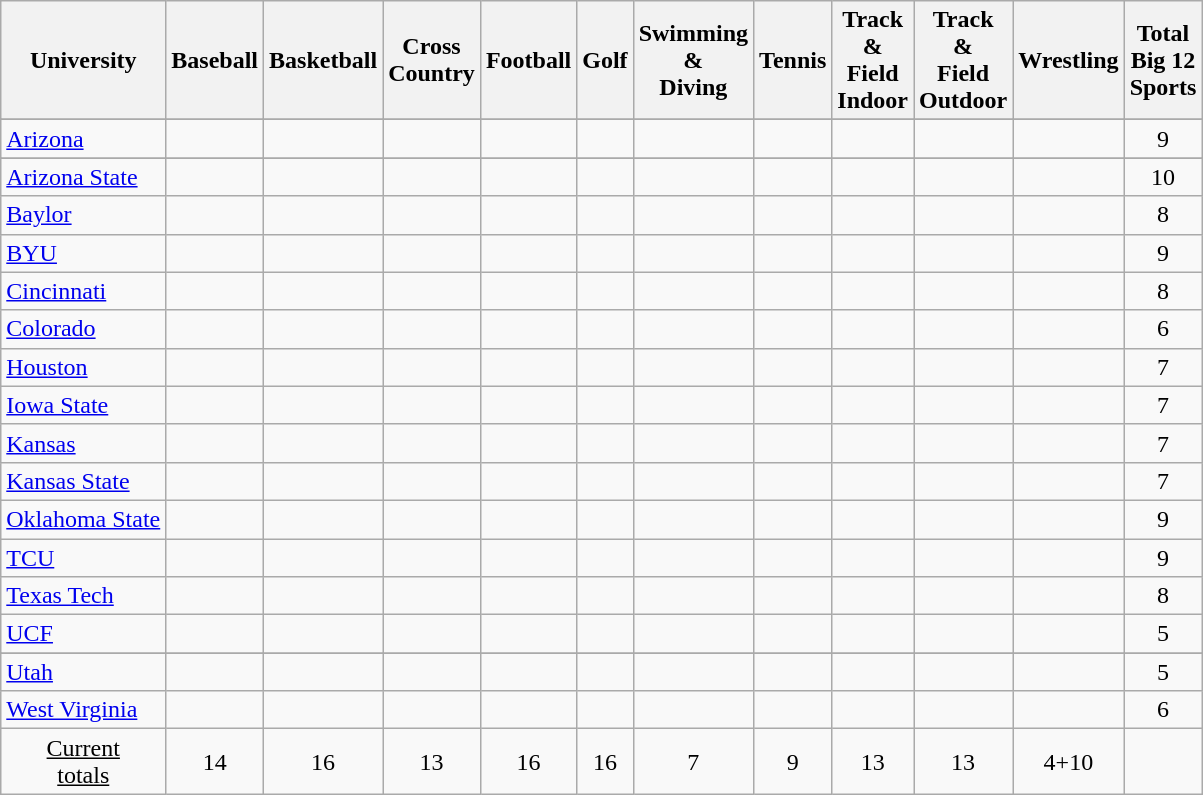<table class="wikitable sortable" style="text-align: center">
<tr>
<th>University</th>
<th>Baseball</th>
<th>Basketball</th>
<th>Cross<br>Country</th>
<th>Football</th>
<th>Golf</th>
<th>Swimming<br>&<br>Diving</th>
<th>Tennis</th>
<th>Track<br>&<br>Field<br>Indoor</th>
<th>Track<br>&<br>Field<br>Outdoor</th>
<th>Wrestling</th>
<th>Total<br>Big 12<br>Sports</th>
</tr>
<tr>
</tr>
<tr>
<td align=left><a href='#'>Arizona</a></td>
<td></td>
<td></td>
<td></td>
<td></td>
<td></td>
<td></td>
<td></td>
<td></td>
<td></td>
<td></td>
<td>9</td>
</tr>
<tr>
</tr>
<tr>
<td align=left><a href='#'>Arizona State</a></td>
<td></td>
<td></td>
<td></td>
<td></td>
<td></td>
<td></td>
<td></td>
<td></td>
<td></td>
<td></td>
<td>10</td>
</tr>
<tr>
<td align=left><a href='#'>Baylor</a></td>
<td></td>
<td></td>
<td></td>
<td></td>
<td></td>
<td></td>
<td></td>
<td></td>
<td></td>
<td></td>
<td>8</td>
</tr>
<tr>
<td align=left><a href='#'>BYU</a></td>
<td></td>
<td></td>
<td></td>
<td></td>
<td></td>
<td></td>
<td></td>
<td></td>
<td></td>
<td></td>
<td>9</td>
</tr>
<tr>
<td align=left><a href='#'>Cincinnati</a></td>
<td></td>
<td></td>
<td></td>
<td></td>
<td></td>
<td></td>
<td></td>
<td></td>
<td></td>
<td></td>
<td>8</td>
</tr>
<tr>
<td align=left><a href='#'>Colorado</a></td>
<td></td>
<td></td>
<td></td>
<td></td>
<td></td>
<td></td>
<td></td>
<td></td>
<td></td>
<td></td>
<td>6</td>
</tr>
<tr>
<td align=left><a href='#'>Houston</a></td>
<td></td>
<td></td>
<td></td>
<td></td>
<td></td>
<td></td>
<td></td>
<td></td>
<td></td>
<td></td>
<td>7</td>
</tr>
<tr>
<td align=left><a href='#'>Iowa State</a></td>
<td></td>
<td></td>
<td></td>
<td></td>
<td></td>
<td></td>
<td></td>
<td></td>
<td></td>
<td></td>
<td>7</td>
</tr>
<tr>
<td align=left><a href='#'>Kansas</a></td>
<td></td>
<td></td>
<td></td>
<td></td>
<td></td>
<td></td>
<td></td>
<td></td>
<td></td>
<td></td>
<td>7</td>
</tr>
<tr>
<td align=left><a href='#'>Kansas State</a></td>
<td></td>
<td></td>
<td></td>
<td></td>
<td></td>
<td></td>
<td></td>
<td></td>
<td></td>
<td></td>
<td>7</td>
</tr>
<tr>
<td align=left><a href='#'>Oklahoma State</a></td>
<td></td>
<td></td>
<td></td>
<td></td>
<td></td>
<td></td>
<td></td>
<td></td>
<td></td>
<td></td>
<td>9</td>
</tr>
<tr>
<td align=left><a href='#'>TCU</a></td>
<td></td>
<td></td>
<td></td>
<td></td>
<td></td>
<td></td>
<td></td>
<td></td>
<td></td>
<td></td>
<td>9</td>
</tr>
<tr>
<td align=left><a href='#'>Texas Tech</a></td>
<td></td>
<td></td>
<td></td>
<td></td>
<td></td>
<td></td>
<td></td>
<td></td>
<td></td>
<td></td>
<td>8</td>
</tr>
<tr>
<td align=left><a href='#'>UCF</a></td>
<td></td>
<td></td>
<td></td>
<td></td>
<td></td>
<td></td>
<td></td>
<td></td>
<td></td>
<td></td>
<td>5</td>
</tr>
<tr>
</tr>
<tr>
<td align=left><a href='#'>Utah</a></td>
<td></td>
<td></td>
<td></td>
<td></td>
<td></td>
<td></td>
<td></td>
<td></td>
<td></td>
<td></td>
<td>5</td>
</tr>
<tr>
<td align=left><a href='#'>West Virginia</a></td>
<td></td>
<td></td>
<td></td>
<td></td>
<td></td>
<td></td>
<td></td>
<td></td>
<td></td>
<td></td>
<td>6</td>
</tr>
<tr class=sortbottom>
<td><u>Current<br>totals</u></td>
<td>14</td>
<td>16</td>
<td>13</td>
<td>16</td>
<td>16</td>
<td>7</td>
<td>9</td>
<td>13</td>
<td>13</td>
<td>4+10</td>
<td></td>
</tr>
</table>
